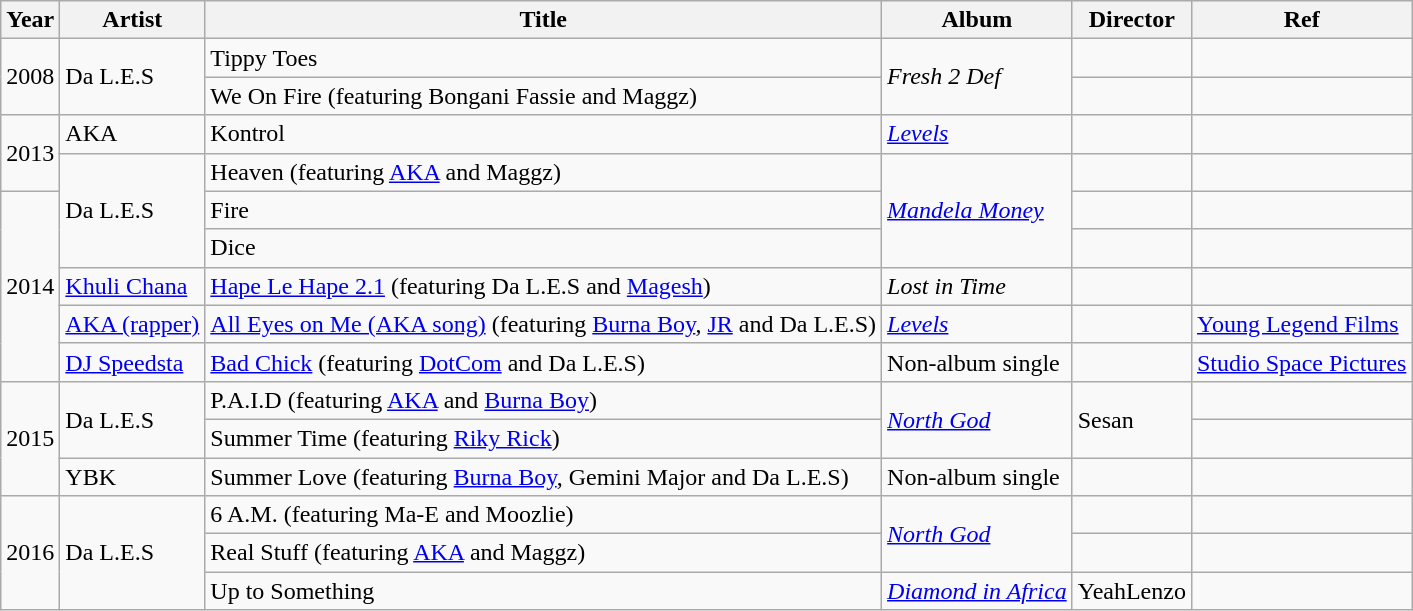<table class="wikitable">
<tr>
<th>Year</th>
<th>Artist</th>
<th>Title</th>
<th>Album</th>
<th>Director</th>
<th>Ref</th>
</tr>
<tr>
<td rowspan="2">2008</td>
<td rowspan="2">Da L.E.S</td>
<td>Tippy Toes</td>
<td rowspan="2"><em>Fresh 2 Def</em></td>
<td></td>
<td></td>
</tr>
<tr>
<td>We On Fire (featuring Bongani Fassie and Maggz)</td>
<td></td>
<td></td>
</tr>
<tr>
<td rowspan="2">2013</td>
<td>AKA</td>
<td>Kontrol</td>
<td><a href='#'><em>Levels</em></a></td>
<td></td>
<td></td>
</tr>
<tr>
<td rowspan="3">Da L.E.S</td>
<td>Heaven (featuring <a href='#'>AKA</a> and Maggz)</td>
<td rowspan="3"><em><a href='#'>Mandela Money</a></em></td>
<td></td>
<td></td>
</tr>
<tr>
<td rowspan="5">2014</td>
<td>Fire</td>
<td></td>
<td></td>
</tr>
<tr>
<td>Dice</td>
<td></td>
<td></td>
</tr>
<tr>
<td><a href='#'>Khuli Chana</a></td>
<td><a href='#'>Hape Le Hape 2.1</a> (featuring Da L.E.S and <a href='#'>Magesh</a>)</td>
<td><em>Lost in Time</em></td>
<td></td>
<td></td>
</tr>
<tr>
<td><a href='#'>AKA (rapper)</a></td>
<td><a href='#'>All Eyes on Me (AKA song)</a> (featuring <a href='#'>Burna Boy</a>, <a href='#'>JR</a> and Da L.E.S)</td>
<td><a href='#'><em>Levels</em></a></td>
<td></td>
<td><a href='#'>Young Legend Films</a></td>
</tr>
<tr>
<td><a href='#'>DJ Speedsta</a></td>
<td><a href='#'>Bad Chick</a> (featuring <a href='#'>DotCom</a> and Da L.E.S)</td>
<td>Non-album single</td>
<td></td>
<td><a href='#'>Studio Space Pictures</a></td>
</tr>
<tr>
<td rowspan="3">2015</td>
<td rowspan="2">Da L.E.S</td>
<td>P.A.I.D (featuring <a href='#'>AKA</a> and <a href='#'>Burna Boy</a>)</td>
<td rowspan="2"><a href='#'><em>North God</em></a></td>
<td rowspan="2">Sesan</td>
<td></td>
</tr>
<tr>
<td>Summer Time (featuring <a href='#'>Riky Rick</a>)</td>
<td></td>
</tr>
<tr>
<td>YBK</td>
<td>Summer Love (featuring <a href='#'>Burna Boy</a>, Gemini Major and Da L.E.S)</td>
<td>Non-album single</td>
<td></td>
<td></td>
</tr>
<tr>
<td rowspan="3">2016</td>
<td rowspan="3">Da L.E.S</td>
<td>6 A.M. (featuring Ma-E and Moozlie)</td>
<td rowspan="2"><a href='#'><em>North God</em></a></td>
<td></td>
<td></td>
</tr>
<tr>
<td>Real Stuff (featuring <a href='#'>AKA</a> and Maggz)</td>
<td></td>
<td></td>
</tr>
<tr>
<td>Up to Something</td>
<td><em><a href='#'>Diamond in Africa</a></em></td>
<td>YeahLenzo</td>
<td></td>
</tr>
</table>
